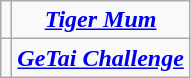<table class="wikitable" style="text-align:center">
<tr>
<td><div></div></td>
<td><strong><em><a href='#'>Tiger Mum</a></em></strong></td>
</tr>
<tr>
<td><div></div></td>
<td><strong><em><a href='#'>GeTai Challenge</a></em></strong></td>
</tr>
</table>
